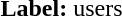<table style="float: right; clear: right; margin: 0 0 1em 1em; width: 200px;">
<tr>
<td></td>
</tr>
<tr>
<td><strong>Label:</strong>  users</td>
</tr>
</table>
